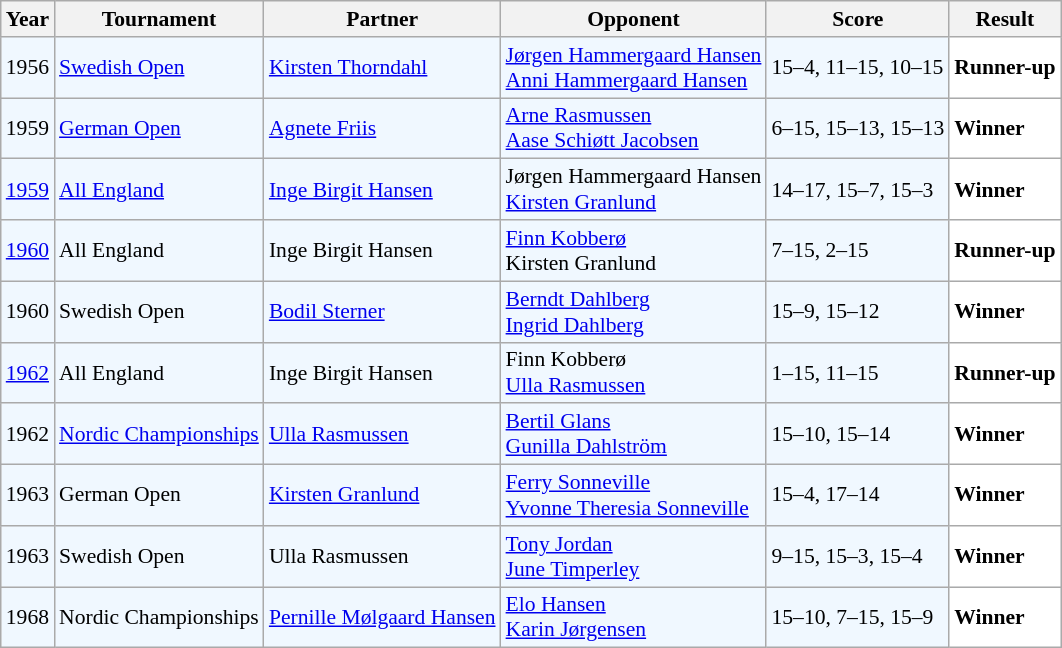<table class="sortable wikitable" style="font-size: 90%;">
<tr>
<th>Year</th>
<th>Tournament</th>
<th>Partner</th>
<th>Opponent</th>
<th>Score</th>
<th>Result</th>
</tr>
<tr style="background:#f0f8ff;">
<td align="center">1956</td>
<td align="left"><a href='#'>Swedish Open</a></td>
<td align="left"> <a href='#'>Kirsten Thorndahl</a></td>
<td align="left"> <a href='#'>Jørgen Hammergaard Hansen</a><br> <a href='#'>Anni Hammergaard Hansen</a></td>
<td align="left">15–4, 11–15, 10–15</td>
<td style="text-align:left; background: white"> <strong>Runner-up</strong></td>
</tr>
<tr style="background:#f0f8ff;">
<td align="center">1959</td>
<td align="left"><a href='#'>German Open</a></td>
<td align="left"> <a href='#'>Agnete Friis</a></td>
<td align="left"> <a href='#'>Arne Rasmussen</a><br> <a href='#'>Aase Schiøtt Jacobsen</a></td>
<td align="left">6–15, 15–13, 15–13</td>
<td style="text-align:left; background: white"> <strong>Winner</strong></td>
</tr>
<tr style="background:#f0f8ff;">
<td align="center"><a href='#'>1959</a></td>
<td align="left"><a href='#'>All England</a></td>
<td align="left"> <a href='#'>Inge Birgit Hansen</a></td>
<td align="left"> Jørgen Hammergaard Hansen<br> <a href='#'>Kirsten Granlund</a></td>
<td align="left">14–17, 15–7, 15–3</td>
<td style="text-align:left; background:white"> <strong>Winner</strong></td>
</tr>
<tr style="background:#f0f8ff;">
<td align="center"><a href='#'>1960</a></td>
<td align="left">All England</td>
<td align="left"> Inge Birgit Hansen</td>
<td align="left"> <a href='#'>Finn Kobberø</a><br> Kirsten Granlund</td>
<td align="left">7–15, 2–15</td>
<td style="text-align:left; background: white"> <strong>Runner-up</strong></td>
</tr>
<tr style="background:#f0f8ff;">
<td align="center">1960</td>
<td align="left">Swedish Open</td>
<td align="left"> <a href='#'>Bodil Sterner</a></td>
<td align="left"> <a href='#'>Berndt Dahlberg</a><br> <a href='#'>Ingrid Dahlberg</a></td>
<td align="left">15–9, 15–12</td>
<td style="text-align:left; background: white"> <strong>Winner</strong></td>
</tr>
<tr style="background:#f0f8ff;">
<td align="center"><a href='#'>1962</a></td>
<td align="left">All England</td>
<td align="left"> Inge Birgit Hansen</td>
<td align="left"> Finn Kobberø<br> <a href='#'>Ulla Rasmussen</a></td>
<td align="left">1–15, 11–15</td>
<td style="text-align:left; background: white"> <strong>Runner-up</strong></td>
</tr>
<tr style="background:#f0f8ff;">
<td align="center">1962</td>
<td align="left"><a href='#'>Nordic Championships</a></td>
<td align="left"> <a href='#'>Ulla Rasmussen</a></td>
<td align="left"> <a href='#'>Bertil Glans</a><br> <a href='#'>Gunilla Dahlström</a></td>
<td align="left">15–10, 15–14</td>
<td style="text-align:left; background:white"> <strong>Winner</strong></td>
</tr>
<tr style="background:#f0f8ff;">
<td align="center">1963</td>
<td align="left">German Open</td>
<td align="left"> <a href='#'>Kirsten Granlund</a></td>
<td align="left"> <a href='#'>Ferry Sonneville</a><br> <a href='#'>Yvonne Theresia Sonneville</a></td>
<td align="left">15–4, 17–14</td>
<td style="text-align:left; background: white"> <strong>Winner</strong></td>
</tr>
<tr style="background:#f0f8ff;">
<td align="center">1963</td>
<td align="left">Swedish Open</td>
<td align="left"> Ulla Rasmussen</td>
<td align="left"> <a href='#'>Tony Jordan</a><br> <a href='#'>June Timperley</a></td>
<td align="left">9–15, 15–3, 15–4</td>
<td style="text-align:left; background: white"> <strong>Winner</strong></td>
</tr>
<tr style="background:#f0f8ff;">
<td align="center">1968</td>
<td align="left">Nordic Championships</td>
<td align="left"> <a href='#'>Pernille Mølgaard Hansen</a></td>
<td align="left"> <a href='#'>Elo Hansen</a><br> <a href='#'>Karin Jørgensen</a></td>
<td align="left">15–10, 7–15, 15–9</td>
<td style="text-align:left; background:white"> <strong>Winner</strong></td>
</tr>
</table>
